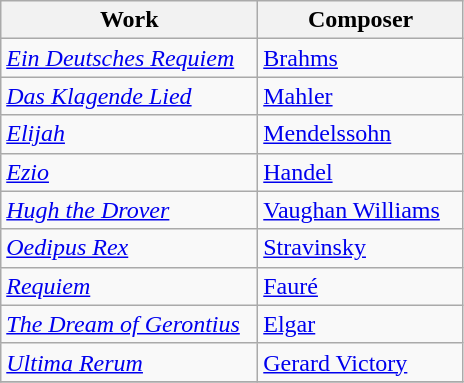<table class=wikitable>
<tr>
<th>Work</th>
<th>Composer</th>
</tr>
<tr>
<td><em><a href='#'>Ein Deutsches Requiem</a></em>   </td>
<td><a href='#'>Brahms</a></td>
</tr>
<tr>
<td><em><a href='#'>Das Klagende Lied</a></em></td>
<td><a href='#'>Mahler</a></td>
</tr>
<tr>
<td><em><a href='#'>Elijah</a></em></td>
<td><a href='#'>Mendelssohn</a></td>
</tr>
<tr>
<td><em><a href='#'>Ezio</a></em></td>
<td><a href='#'>Handel</a></td>
</tr>
<tr>
<td><em><a href='#'>Hugh the Drover</a></em></td>
<td><a href='#'>Vaughan Williams</a>   </td>
</tr>
<tr>
<td><em><a href='#'>Oedipus Rex</a></em></td>
<td><a href='#'>Stravinsky</a></td>
</tr>
<tr>
<td><em><a href='#'>Requiem</a></em></td>
<td><a href='#'>Fauré</a></td>
</tr>
<tr>
<td><em><a href='#'>The Dream of Gerontius</a></em></td>
<td><a href='#'>Elgar</a></td>
</tr>
<tr>
<td><em><a href='#'>Ultima Rerum</a></em></td>
<td><a href='#'>Gerard Victory</a></td>
</tr>
<tr>
</tr>
</table>
